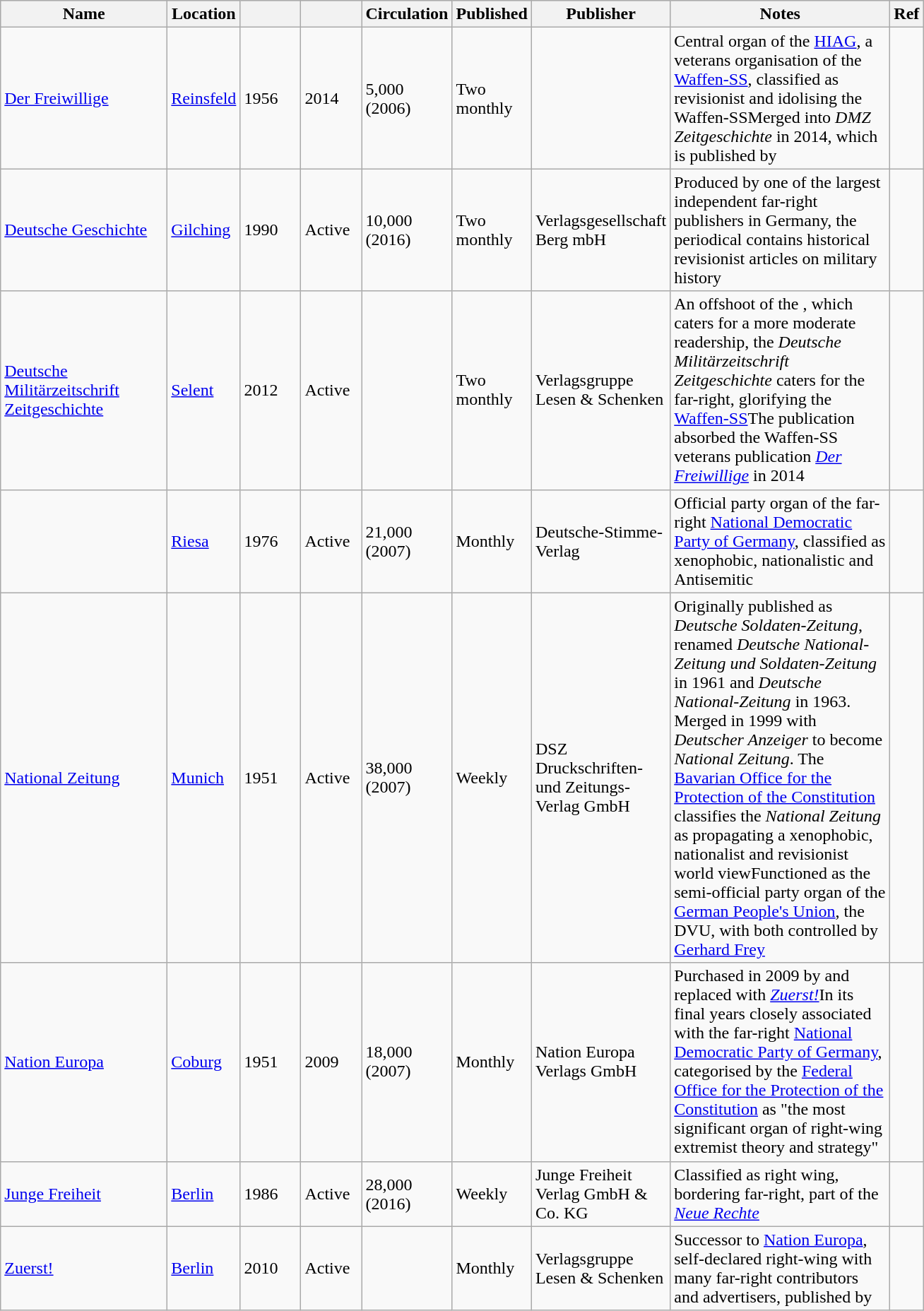<table class="wikitable sortable">
<tr align="center" style="background:#dfdfdf">
<th width="150" scope=col><strong>Name</strong></th>
<th width="50" scope=col><strong>Location</strong></th>
<th width="50" scope=col><strong></strong></th>
<th width="50" scope=col><strong></strong></th>
<th width="70" scope=col><strong>Circulation</strong></th>
<th width="50" scope=col><strong>Published</strong></th>
<th width="100" scope=col><strong>Publisher</strong></th>
<th width="200" scope=col><strong>Notes</strong></th>
<th scope=col class=unsortable><strong>Ref</strong></th>
</tr>
<tr align="left">
<td><a href='#'>Der Freiwillige</a></td>
<td><a href='#'>Reinsfeld</a></td>
<td>1956</td>
<td>2014</td>
<td>5,000 (2006)</td>
<td>Two monthly</td>
<td></td>
<td>Central organ of the <a href='#'>HIAG</a>, a veterans organisation of the <a href='#'>Waffen-SS</a>, classified as revisionist and idolising the Waffen-SSMerged into <em>DMZ Zeitgeschichte</em> in 2014, which is published by </td>
<td></td>
</tr>
<tr align="left">
<td><a href='#'>Deutsche Geschichte</a></td>
<td><a href='#'>Gilching</a></td>
<td>1990</td>
<td>Active</td>
<td>10,000 (2016)</td>
<td>Two monthly</td>
<td>Verlagsgesellschaft Berg mbH</td>
<td>Produced by one of the largest independent far-right publishers in Germany, the periodical contains historical revisionist articles on military history</td>
<td></td>
</tr>
<tr align="left">
<td><a href='#'>Deutsche Militärzeitschrift Zeitgeschichte</a></td>
<td><a href='#'>Selent</a></td>
<td>2012</td>
<td>Active</td>
<td></td>
<td>Two monthly</td>
<td>Verlagsgruppe Lesen & Schenken</td>
<td>An offshoot of the <em></em>, which caters for a more moderate readership, the <em>Deutsche Militärzeitschrift Zeitgeschichte</em> caters for the far-right, glorifying the <a href='#'>Waffen-SS</a>The publication absorbed the Waffen-SS veterans publication <em><a href='#'>Der Freiwillige</a></em> in 2014</td>
<td></td>
</tr>
<tr align="left">
<td></td>
<td><a href='#'>Riesa</a></td>
<td>1976</td>
<td>Active</td>
<td>21,000 (2007)</td>
<td>Monthly</td>
<td>Deutsche-Stimme-Verlag</td>
<td>Official party organ of the far-right <a href='#'>National Democratic Party of Germany</a>, classified as xenophobic, nationalistic and Antisemitic</td>
<td></td>
</tr>
<tr align="left">
<td><a href='#'>National Zeitung</a></td>
<td><a href='#'>Munich</a></td>
<td>1951</td>
<td>Active</td>
<td>38,000 (2007)</td>
<td>Weekly</td>
<td>DSZ Druckschriften- und Zeitungs-Verlag GmbH</td>
<td>Originally published as <em>Deutsche Soldaten-Zeitung</em>, renamed <em>Deutsche National-Zeitung und Soldaten-Zeitung</em> in 1961 and <em>Deutsche National-Zeitung</em> in 1963. Merged in 1999 with <em>Deutscher Anzeiger</em> to become <em>National Zeitung</em>. The <a href='#'>Bavarian Office for the Protection of the Constitution</a> classifies the <em>National Zeitung</em> as propagating a xenophobic, nationalist and revisionist world viewFunctioned as the semi-official party organ of the <a href='#'>German People's Union</a>, the DVU, with both controlled by <a href='#'>Gerhard Frey</a></td>
<td></td>
</tr>
<tr align="left">
<td><a href='#'>Nation Europa</a></td>
<td><a href='#'>Coburg</a></td>
<td>1951</td>
<td>2009</td>
<td>18,000 (2007)</td>
<td>Monthly</td>
<td>Nation Europa Verlags GmbH</td>
<td>Purchased in 2009 by  and replaced with <em><a href='#'>Zuerst!</a></em>In its final years closely associated with the far-right <a href='#'>National Democratic Party of Germany</a>, categorised by the <a href='#'>Federal Office for the Protection of the Constitution</a> as "the most significant organ of right-wing extremist theory and strategy"</td>
<td></td>
</tr>
<tr align="left">
<td><a href='#'>Junge Freiheit</a></td>
<td><a href='#'>Berlin</a></td>
<td>1986</td>
<td>Active</td>
<td>28,000 (2016)</td>
<td>Weekly</td>
<td>Junge Freiheit Verlag GmbH & Co. KG</td>
<td>Classified as right wing, bordering far-right, part of the <em><a href='#'>Neue Rechte</a></em></td>
<td></td>
</tr>
<tr align="left">
<td><a href='#'>Zuerst!</a></td>
<td><a href='#'>Berlin</a></td>
<td>2010</td>
<td>Active</td>
<td></td>
<td>Monthly</td>
<td>Verlagsgruppe Lesen & Schenken</td>
<td>Successor to <a href='#'>Nation Europa</a>, self-declared right-wing with many far-right contributors and advertisers, published by </td>
<td></td>
</tr>
</table>
